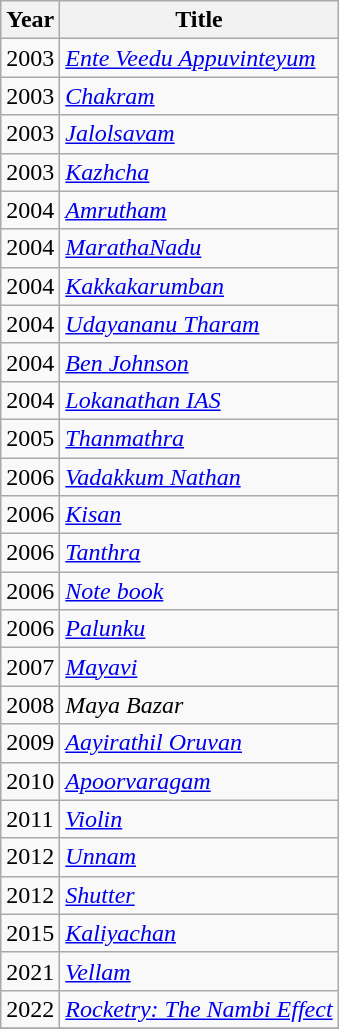<table class="wikitable">
<tr>
<th>Year</th>
<th>Title</th>
</tr>
<tr>
<td>2003</td>
<td><em><a href='#'>Ente Veedu Appuvinteyum</a></em></td>
</tr>
<tr>
<td>2003</td>
<td><em><a href='#'>Chakram</a></em></td>
</tr>
<tr>
<td>2003</td>
<td><em><a href='#'>Jalolsavam</a></em></td>
</tr>
<tr>
<td>2003</td>
<td><em><a href='#'>Kazhcha</a></em></td>
</tr>
<tr>
<td>2004</td>
<td><em><a href='#'>Amrutham</a></em></td>
</tr>
<tr>
<td>2004</td>
<td><em><a href='#'>MarathaNadu</a></em></td>
</tr>
<tr>
<td>2004</td>
<td><em><a href='#'>Kakkakarumban</a></em></td>
</tr>
<tr>
<td>2004</td>
<td><em><a href='#'>Udayananu Tharam</a></em></td>
</tr>
<tr>
<td>2004</td>
<td><em><a href='#'>Ben Johnson</a></em></td>
</tr>
<tr>
<td>2004</td>
<td><em><a href='#'>Lokanathan IAS</a></em></td>
</tr>
<tr>
<td>2005</td>
<td><em><a href='#'>Thanmathra</a></em></td>
</tr>
<tr>
<td>2006</td>
<td><em><a href='#'>Vadakkum Nathan</a></em></td>
</tr>
<tr>
<td>2006</td>
<td><em><a href='#'>Kisan</a></em></td>
</tr>
<tr>
<td>2006</td>
<td><em><a href='#'>Tanthra</a></em></td>
</tr>
<tr>
<td>2006</td>
<td><em><a href='#'>Note book</a></em></td>
</tr>
<tr>
<td>2006</td>
<td><em><a href='#'>Palunku</a></em></td>
</tr>
<tr>
<td>2007</td>
<td><em><a href='#'>Mayavi</a></em></td>
</tr>
<tr>
<td>2008</td>
<td><em>Maya Bazar</em></td>
</tr>
<tr>
<td>2009</td>
<td><em><a href='#'>Aayirathil Oruvan</a></em></td>
</tr>
<tr>
<td>2010</td>
<td><em><a href='#'>Apoorvaragam</a></em></td>
</tr>
<tr>
<td>2011</td>
<td><em><a href='#'>Violin</a></em></td>
</tr>
<tr>
<td>2012</td>
<td><em><a href='#'>Unnam</a></em></td>
</tr>
<tr>
<td>2012</td>
<td><em><a href='#'>Shutter</a></em></td>
</tr>
<tr>
<td>2015</td>
<td><em><a href='#'>Kaliyachan</a></em></td>
</tr>
<tr>
<td>2021</td>
<td><em><a href='#'>Vellam</a></em></td>
</tr>
<tr>
<td>2022</td>
<td><em><a href='#'>Rocketry: The Nambi Effect</a></em></td>
</tr>
<tr>
</tr>
</table>
